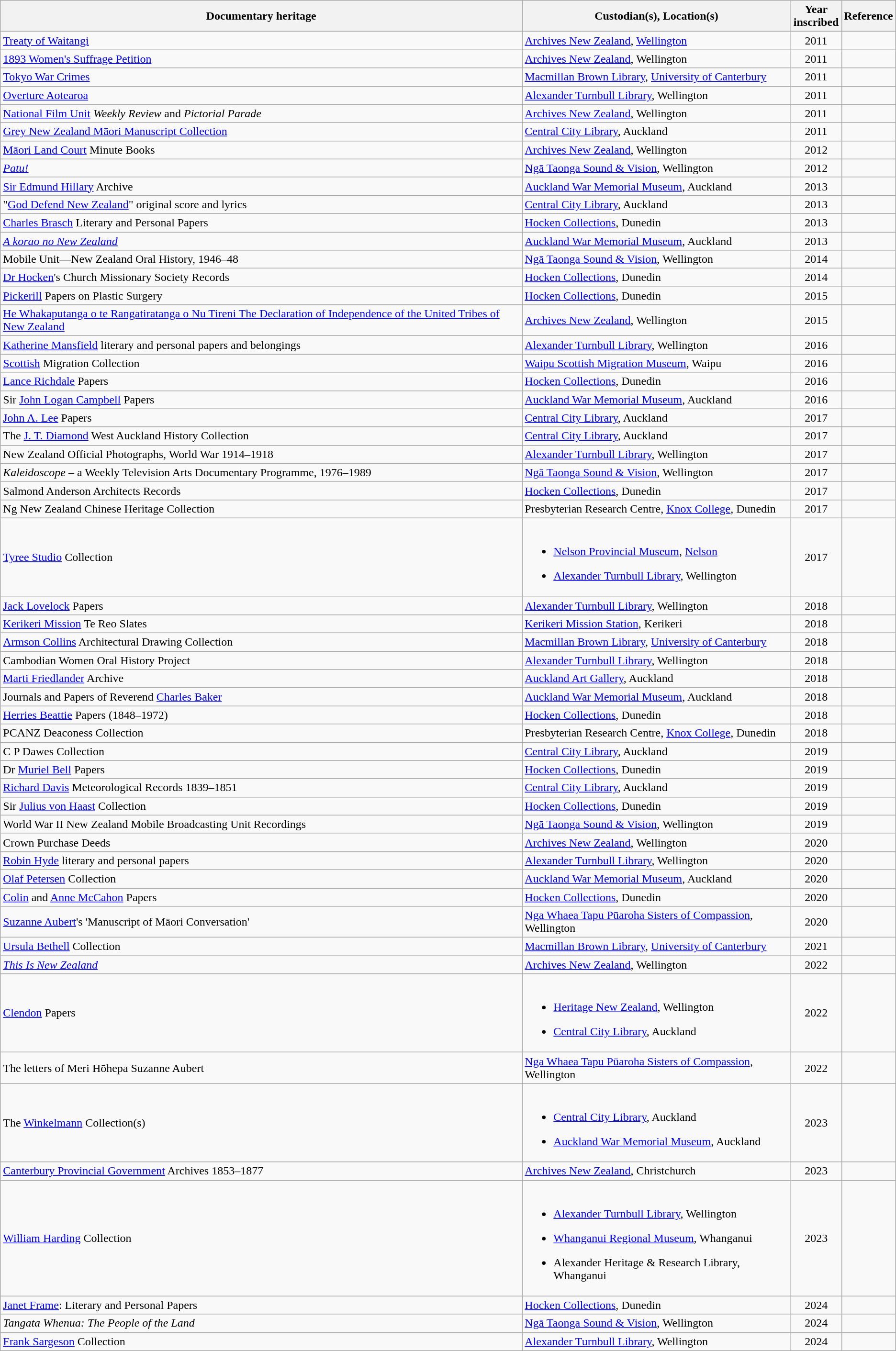<table class="wikitable sortable">
<tr>
<th>Documentary heritage</th>
<th>Custodian(s), Location(s)</th>
<th>Year<br>inscribed</th>
<th>Reference</th>
</tr>
<tr>
<td><a href='#'>Treaty of Waitangi</a></td>
<td><a href='#'>Archives New Zealand</a>, <a href='#'>Wellington</a><br><small></small></td>
<td align="center">2011</td>
<td align="center"></td>
</tr>
<tr>
<td><a href='#'>1893 Women's Suffrage Petition</a></td>
<td><a href='#'>Archives New Zealand</a>, Wellington<br><small></small></td>
<td align="center">2011</td>
<td align="center"></td>
</tr>
<tr>
<td><a href='#'>Tokyo War Crimes</a></td>
<td><a href='#'>Macmillan Brown Library</a>, <a href='#'>University of Canterbury</a><br><small></small></td>
<td align="center">2011</td>
<td align="center"></td>
</tr>
<tr>
<td><a href='#'>Overture Aotearoa</a></td>
<td><a href='#'>Alexander Turnbull Library</a>, Wellington<br><small></small></td>
<td align="center">2011</td>
<td align="center"></td>
</tr>
<tr>
<td><a href='#'>National Film Unit</a> <em>Weekly Review</em> and <em>Pictorial Parade</em></td>
<td><a href='#'>Archives New Zealand</a>, Wellington<br><small></small></td>
<td align="center">2011</td>
<td align="center"></td>
</tr>
<tr>
<td><a href='#'>Grey New Zealand Māori Manuscript Collection</a></td>
<td><a href='#'>Central City Library</a>, Auckland<br><small></small></td>
<td align="center">2011</td>
<td align="center"></td>
</tr>
<tr>
<td><a href='#'>Māori Land Court</a> Minute Books</td>
<td><a href='#'>Archives New Zealand</a>, Wellington<br><small></small></td>
<td align="center">2012</td>
<td align="center"></td>
</tr>
<tr>
<td><em><a href='#'>Patu!</a></em></td>
<td><a href='#'>Ngā Taonga Sound & Vision</a>, Wellington<br><small></small></td>
<td align="center">2012</td>
<td align="center"></td>
</tr>
<tr>
<td><a href='#'>Sir Edmund Hillary</a> Archive</td>
<td><a href='#'>Auckland War Memorial Museum</a>, Auckland<br><small></small></td>
<td align="center">2013</td>
<td align="center"></td>
</tr>
<tr>
<td>"<a href='#'>God Defend New Zealand</a>" original score and lyrics</td>
<td><a href='#'>Central City Library</a>, Auckland<br><small></small></td>
<td align="center">2013</td>
<td align="center"></td>
</tr>
<tr>
<td><a href='#'>Charles Brasch</a> Literary and Personal Papers</td>
<td><a href='#'>Hocken Collections</a>, Dunedin<br><small></small></td>
<td align="center">2013</td>
<td align="center"></td>
</tr>
<tr>
<td><em><a href='#'>A korao no New Zealand</a></em></td>
<td><a href='#'>Auckland War Memorial Museum</a>, Auckland<br><small></small></td>
<td align="center">2013</td>
<td align="center"></td>
</tr>
<tr>
<td>Mobile Unit—New Zealand Oral History, 1946–48</td>
<td><a href='#'>Ngā Taonga Sound & Vision</a>, Wellington<br><small></small></td>
<td align="center">2014</td>
<td align="center"></td>
</tr>
<tr>
<td><a href='#'>Dr Hocken</a>'s Church Missionary Society Records</td>
<td><a href='#'>Hocken Collections</a>, Dunedin<br><small></small></td>
<td align="center">2014</td>
<td align="center"></td>
</tr>
<tr>
<td><a href='#'>Pickerill</a> Papers on Plastic Surgery</td>
<td><a href='#'>Hocken Collections</a>, Dunedin<br><small></small></td>
<td align="center">2015</td>
<td align="center"></td>
</tr>
<tr>
<td><a href='#'>He Whakaputanga o te Rangatiratanga o Nu Tireni The Declaration of Independence of the United Tribes of New Zealand</a></td>
<td><a href='#'>Archives New Zealand</a>, Wellington<br><small></small></td>
<td align="center">2015</td>
<td align="center"></td>
</tr>
<tr>
<td><a href='#'>Katherine Mansfield</a> literary and personal papers and belongings</td>
<td><a href='#'>Alexander Turnbull Library</a>, Wellington<br><small></small></td>
<td align="center">2016</td>
<td align="center"></td>
</tr>
<tr>
<td><a href='#'>Scottish</a> Migration Collection</td>
<td><a href='#'>Waipu Scottish Migration Museum</a>, Waipu<br><small></small></td>
<td align="center">2016</td>
<td align="center"></td>
</tr>
<tr>
<td><a href='#'>Lance Richdale</a> Papers</td>
<td><a href='#'>Hocken Collections</a>, Dunedin<br><small></small></td>
<td align="center">2016</td>
<td align="center"></td>
</tr>
<tr>
<td>Sir <a href='#'>John Logan Campbell</a> Papers</td>
<td><a href='#'>Auckland War Memorial Museum</a>, Auckland<br><small></small></td>
<td align="center">2016</td>
<td align="center"></td>
</tr>
<tr>
<td><a href='#'>John A. Lee</a> Papers</td>
<td><a href='#'>Central City Library</a>, Auckland<br><small></small></td>
<td align="center">2017</td>
<td align="center"></td>
</tr>
<tr>
<td>The <a href='#'>J. T. Diamond</a> West Auckland History Collection</td>
<td><a href='#'>Central City Library</a>, Auckland<br><small></small></td>
<td align="center">2017</td>
<td align="center"></td>
</tr>
<tr>
<td>New Zealand Official Photographs, World War 1914–1918</td>
<td><a href='#'>Alexander Turnbull Library</a>, Wellington<br><small></small></td>
<td align="center">2017</td>
<td align="center"></td>
</tr>
<tr>
<td><em>Kaleidoscope</em> – a Weekly Television Arts Documentary Programme, 1976–1989</td>
<td><a href='#'>Ngā Taonga Sound & Vision</a>, Wellington<br><small></small></td>
<td align="center">2017</td>
<td align="center"></td>
</tr>
<tr>
<td>Salmond Anderson Architects Records</td>
<td><a href='#'>Hocken Collections</a>, Dunedin<br><small></small></td>
<td align="center">2017</td>
<td align="center"></td>
</tr>
<tr>
<td>Ng New Zealand Chinese Heritage Collection</td>
<td>Presbyterian Research Centre, <a href='#'>Knox College</a>, Dunedin<br><small></small></td>
<td align="center">2017</td>
<td align="center"></td>
</tr>
<tr>
<td><a href='#'>Tyree Studio</a> Collection</td>
<td><br><ul><li><a href='#'>Nelson Provincial Museum</a>, <a href='#'>Nelson</a></li></ul><small></small><ul><li><a href='#'>Alexander Turnbull Library</a>, Wellington</li></ul><small></small></td>
<td align="center">2017</td>
<td align="center"></td>
</tr>
<tr>
<td><a href='#'>Jack Lovelock</a> Papers</td>
<td><a href='#'>Alexander Turnbull Library</a>, Wellington<br><small></small></td>
<td align="center">2018</td>
<td align="center"></td>
</tr>
<tr>
<td><a href='#'>Kerikeri Mission</a> Te Reo Slates</td>
<td><a href='#'>Kerikeri Mission Station</a>, Kerikeri<br><small></small></td>
<td align="center">2018</td>
<td align="center"></td>
</tr>
<tr>
<td><a href='#'>Armson Collins</a> Architectural Drawing Collection</td>
<td><a href='#'>Macmillan Brown Library</a>, <a href='#'>University of Canterbury</a><br><small></small></td>
<td align="center">2018</td>
<td align="center"></td>
</tr>
<tr>
<td>Cambodian Women Oral History Project</td>
<td><a href='#'>Alexander Turnbull Library</a>, Wellington<br><small></small></td>
<td align="center">2018</td>
<td align="center"></td>
</tr>
<tr>
<td><a href='#'>Marti Friedlander</a> Archive</td>
<td><a href='#'>Auckland Art Gallery</a>, Auckland<br><small></small></td>
<td align="center">2018</td>
<td align="center"></td>
</tr>
<tr>
<td>Journals and Papers of Reverend <a href='#'>Charles Baker</a></td>
<td><a href='#'>Auckland War Memorial Museum</a>, Auckland<br><small></small></td>
<td align="center">2018</td>
<td align="center"></td>
</tr>
<tr>
<td><a href='#'>Herries Beattie</a> Papers (1848–1972)</td>
<td><a href='#'>Hocken Collections</a>, Dunedin<br><small></small></td>
<td align="center">2018</td>
<td align="center"></td>
</tr>
<tr>
<td>PCANZ Deaconess Collection</td>
<td>Presbyterian Research Centre, <a href='#'>Knox College</a>, Dunedin<br><small></small></td>
<td align="center">2018</td>
<td align="center"></td>
</tr>
<tr>
<td>C P Dawes Collection</td>
<td><a href='#'>Central City Library</a>, Auckland<br><small></small></td>
<td align="center">2019</td>
<td align="center"></td>
</tr>
<tr>
<td>Dr <a href='#'>Muriel Bell</a> Papers</td>
<td><a href='#'>Hocken Collections</a>, Dunedin<br><small></small></td>
<td align="center">2019</td>
<td align="center"></td>
</tr>
<tr>
<td><a href='#'>Richard Davis</a> Meteorological Records 1839–1851</td>
<td><a href='#'>Central City Library</a>, Auckland<br><small></small></td>
<td align="center">2019</td>
<td align="center"></td>
</tr>
<tr>
<td>Sir <a href='#'>Julius von Haast</a> Collection</td>
<td><a href='#'>Hocken Collections</a>, Dunedin<br><small></small></td>
<td align="center">2019</td>
<td align="center"></td>
</tr>
<tr>
<td>World War II New Zealand Mobile Broadcasting Unit Recordings</td>
<td><a href='#'>Ngā Taonga Sound & Vision</a>, Wellington<br><small></small></td>
<td align="center">2019</td>
<td align="center"></td>
</tr>
<tr>
<td>Crown Purchase Deeds</td>
<td><a href='#'>Archives New Zealand</a>, Wellington<br><small></small></td>
<td align="center">2020</td>
<td align="center"></td>
</tr>
<tr>
<td><a href='#'>Robin Hyde</a> literary and personal papers</td>
<td><a href='#'>Alexander Turnbull Library</a>, Wellington<br><small></small></td>
<td align="center">2020</td>
<td align="center"></td>
</tr>
<tr>
<td><a href='#'>Olaf Petersen</a> Collection</td>
<td><a href='#'>Auckland War Memorial Museum</a>, Auckland<br><small></small></td>
<td align="center">2020</td>
<td align="center"></td>
</tr>
<tr>
<td><a href='#'>Colin</a> and <a href='#'>Anne McCahon</a> Papers</td>
<td><a href='#'>Hocken Collections</a>, Dunedin<br><small></small></td>
<td align="center">2020</td>
<td align="center"></td>
</tr>
<tr>
<td><a href='#'>Suzanne Aubert</a>'s 'Manuscript of Māori Conversation'</td>
<td><a href='#'>Nga Whaea Tapu Pūaroha Sisters of Compassion</a>, Wellington<br><small></small></td>
<td align="center">2020</td>
<td align="center"></td>
</tr>
<tr>
<td><a href='#'>Ursula Bethell</a> Collection</td>
<td><a href='#'>Macmillan Brown Library</a>, <a href='#'>University of Canterbury</a><br><small></small></td>
<td align="center">2021</td>
<td align="center"></td>
</tr>
<tr>
<td><em><a href='#'>This Is New Zealand</a></em></td>
<td><a href='#'>Archives New Zealand</a>, Wellington<br><small></small></td>
<td align="center">2022</td>
<td align="center"></td>
</tr>
<tr>
<td><a href='#'>Clendon</a> Papers</td>
<td><br><ul><li><a href='#'>Heritage New Zealand</a>, Wellington</li></ul><small></small><ul><li><a href='#'>Central City Library</a>, Auckland</li></ul><small></small></td>
<td align="center">2022</td>
<td align="center"></td>
</tr>
<tr>
<td>The letters of Meri Hōhepa Suzanne Aubert</td>
<td><a href='#'>Nga Whaea Tapu Pūaroha Sisters of Compassion</a>, Wellington<br><small></small></td>
<td align="center">2022</td>
<td align="center"></td>
</tr>
<tr>
<td>The <a href='#'>Winkelmann</a> Collection(s)</td>
<td><br><ul><li><a href='#'>Central City Library</a>, Auckland</li></ul><small></small><ul><li><a href='#'>Auckland War Memorial Museum</a>, Auckland</li></ul><small></small></td>
<td align="center">2023</td>
<td align="center"></td>
</tr>
<tr>
<td><a href='#'>Canterbury Provincial Government</a> Archives 1853–1877</td>
<td><a href='#'>Archives New Zealand</a>, Christchurch<br><small></small></td>
<td align="center">2023</td>
<td align="center"></td>
</tr>
<tr>
<td><a href='#'>William Harding</a> Collection</td>
<td><br><ul><li><a href='#'>Alexander Turnbull Library</a>, Wellington</li></ul><small></small><ul><li><a href='#'>Whanganui Regional Museum</a>, Whanganui</li></ul><small></small><ul><li>Alexander Heritage & Research Library, Whanganui</li></ul><small></small></td>
<td align="center">2023</td>
<td align="center"></td>
</tr>
<tr>
<td><a href='#'>Janet Frame</a>: Literary and Personal Papers</td>
<td><a href='#'>Hocken Collections</a>, Dunedin<br><small></small></td>
<td align="center">2024</td>
<td align="center"></td>
</tr>
<tr>
<td><em>Tangata Whenua: The People of the Land</em></td>
<td><a href='#'>Ngā Taonga Sound & Vision</a>, Wellington<br><small></small></td>
<td align="center">2024</td>
<td align="center"></td>
</tr>
<tr>
<td><a href='#'>Frank Sargeson</a> Collection</td>
<td><a href='#'>Alexander Turnbull Library</a>, Wellington<br><small></small></td>
<td align="center">2024</td>
<td align="center"></td>
</tr>
</table>
